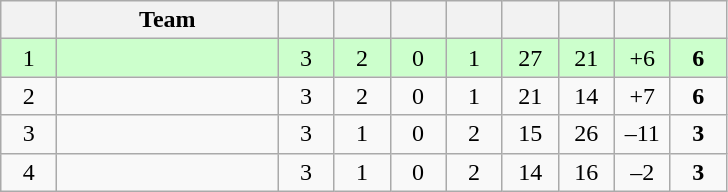<table class="wikitable" style="text-align: center; font-size: 100%;">
<tr>
<th width="30"></th>
<th width="140">Team</th>
<th width="30"></th>
<th width="30"></th>
<th width="30"></th>
<th width="30"></th>
<th width="30"></th>
<th width="30"></th>
<th width="30"></th>
<th width="30"></th>
</tr>
<tr style="background-color: #ccffcc;">
<td>1</td>
<td align=left><strong></strong></td>
<td>3</td>
<td>2</td>
<td>0</td>
<td>1</td>
<td>27</td>
<td>21</td>
<td>+6</td>
<td><strong>6</strong></td>
</tr>
<tr>
<td>2</td>
<td align=left></td>
<td>3</td>
<td>2</td>
<td>0</td>
<td>1</td>
<td>21</td>
<td>14</td>
<td>+7</td>
<td><strong>6</strong></td>
</tr>
<tr>
<td>3</td>
<td align=left></td>
<td>3</td>
<td>1</td>
<td>0</td>
<td>2</td>
<td>15</td>
<td>26</td>
<td>–11</td>
<td><strong>3</strong></td>
</tr>
<tr>
<td>4</td>
<td align=left></td>
<td>3</td>
<td>1</td>
<td>0</td>
<td>2</td>
<td>14</td>
<td>16</td>
<td>–2</td>
<td><strong>3</strong></td>
</tr>
</table>
